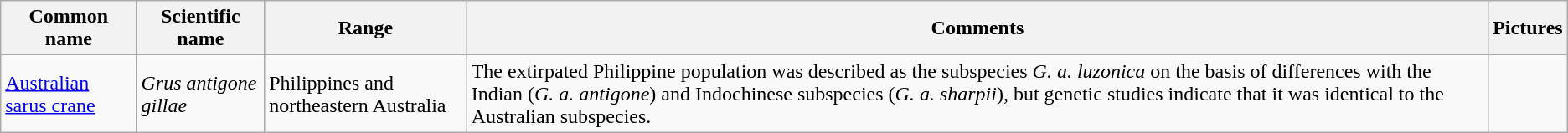<table class="wikitable sortable">
<tr>
<th>Common name</th>
<th>Scientific name</th>
<th>Range</th>
<th class="unsortable">Comments</th>
<th class="unsortable">Pictures</th>
</tr>
<tr>
<td><a href='#'>Australian sarus crane</a></td>
<td><em>Grus antigone gillae</em></td>
<td>Philippines and northeastern Australia</td>
<td>The extirpated Philippine population was described as the subspecies <em>G. a. luzonica</em> on the basis of differences with the Indian (<em>G. a. antigone</em>) and Indochinese subspecies (<em>G. a. sharpii</em>), but genetic studies indicate that it was identical to the Australian subspecies.</td>
<td></td>
</tr>
</table>
